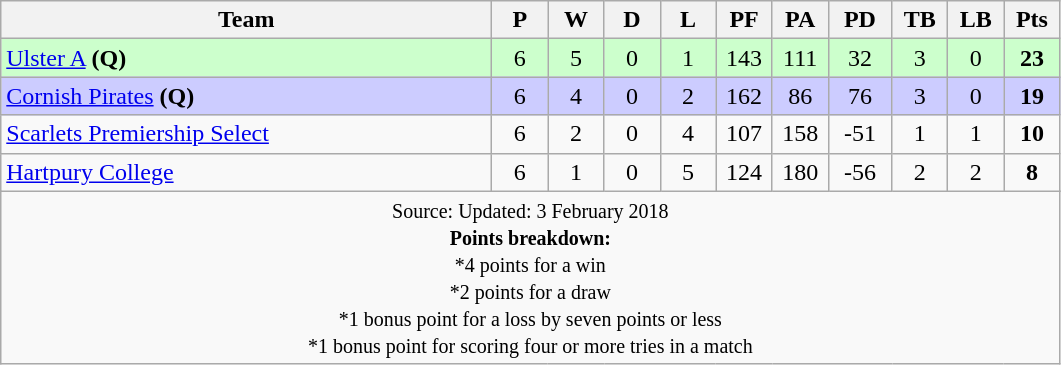<table class="wikitable" style="text-align: center;">
<tr>
<th style="width:320px;">Team</th>
<th width="30">P</th>
<th width="30">W</th>
<th width="30">D</th>
<th width="30">L</th>
<th width="30">PF</th>
<th width="30">PA</th>
<th width="35">PD</th>
<th width="30">TB</th>
<th width="30">LB</th>
<th width="30">Pts</th>
</tr>
<tr style="background:#ccffcc;">
<td align="left"> <a href='#'>Ulster A</a> <strong>(Q)</strong></td>
<td>6</td>
<td>5</td>
<td>0</td>
<td>1</td>
<td>143</td>
<td>111</td>
<td>32</td>
<td>3</td>
<td>0</td>
<td><strong>23</strong></td>
</tr>
<tr style="background-color:#ccccff">
<td align="left"> <a href='#'>Cornish Pirates</a> <strong>(Q)</strong></td>
<td>6</td>
<td>4</td>
<td>0</td>
<td>2</td>
<td>162</td>
<td>86</td>
<td>76</td>
<td>3</td>
<td>0</td>
<td><strong>19</strong></td>
</tr>
<tr>
<td align="left"> <a href='#'>Scarlets Premiership Select</a></td>
<td>6</td>
<td>2</td>
<td>0</td>
<td>4</td>
<td>107</td>
<td>158</td>
<td>-51</td>
<td>1</td>
<td>1</td>
<td><strong>10</strong></td>
</tr>
<tr>
<td align="left"> <a href='#'>Hartpury College</a></td>
<td>6</td>
<td>1</td>
<td>0</td>
<td>5</td>
<td>124</td>
<td>180</td>
<td>-56</td>
<td>2</td>
<td>2</td>
<td><strong>8</strong></td>
</tr>
<tr>
</tr>
<tr style="background:#ccffcc;">
</tr>
<tr>
</tr>
<tr |align=left|>
<td colspan="13" style="border:0px"><small> Source:  Updated: 3 February 2018 <br><strong>Points breakdown:</strong><br>*4 points for a win<br>*2 points for a draw<br>*1 bonus point for a loss by seven points or less<br>*1 bonus point for scoring four or more tries in a match</small></td>
</tr>
</table>
